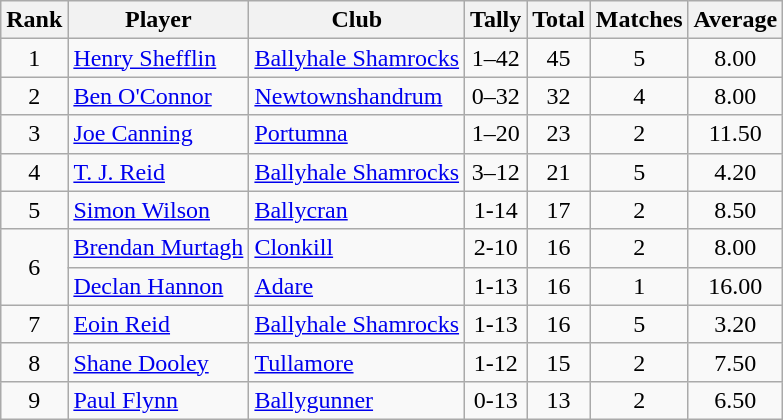<table class="wikitable">
<tr>
<th>Rank</th>
<th>Player</th>
<th>Club</th>
<th>Tally</th>
<th>Total</th>
<th>Matches</th>
<th>Average</th>
</tr>
<tr>
<td rowspan=1 align=center>1</td>
<td><a href='#'>Henry Shefflin</a></td>
<td><a href='#'>Ballyhale Shamrocks</a></td>
<td align=center>1–42</td>
<td align=center>45</td>
<td align=center>5</td>
<td align=center>8.00</td>
</tr>
<tr>
<td rowspan=1 align=center>2</td>
<td><a href='#'>Ben O'Connor</a></td>
<td><a href='#'>Newtownshandrum</a></td>
<td align=center>0–32</td>
<td align=center>32</td>
<td align=center>4</td>
<td align=center>8.00</td>
</tr>
<tr>
<td rowspan=1 align=center>3</td>
<td><a href='#'>Joe Canning</a></td>
<td><a href='#'>Portumna</a></td>
<td align=center>1–20</td>
<td align=center>23</td>
<td align=center>2</td>
<td align=center>11.50</td>
</tr>
<tr>
<td rowspan=1 align=center>4</td>
<td><a href='#'>T. J. Reid</a></td>
<td><a href='#'>Ballyhale Shamrocks</a></td>
<td align=center>3–12</td>
<td align=center>21</td>
<td align=center>5</td>
<td align=center>4.20</td>
</tr>
<tr>
<td rowspan=1 align=center>5</td>
<td><a href='#'>Simon Wilson</a></td>
<td><a href='#'>Ballycran</a></td>
<td align=center>1-14</td>
<td align=center>17</td>
<td align=center>2</td>
<td align=center>8.50</td>
</tr>
<tr>
<td rowspan=2 align=center>6</td>
<td><a href='#'>Brendan Murtagh</a></td>
<td><a href='#'>Clonkill</a></td>
<td align=center>2-10</td>
<td align=center>16</td>
<td align=center>2</td>
<td align=center>8.00</td>
</tr>
<tr>
<td><a href='#'>Declan Hannon</a></td>
<td><a href='#'>Adare</a></td>
<td align=center>1-13</td>
<td align=center>16</td>
<td align=center>1</td>
<td align=center>16.00</td>
</tr>
<tr>
<td rowspan=1 align=center>7</td>
<td><a href='#'>Eoin Reid</a></td>
<td><a href='#'>Ballyhale Shamrocks</a></td>
<td align=center>1-13</td>
<td align=center>16</td>
<td align=center>5</td>
<td align=center>3.20</td>
</tr>
<tr>
<td rowspan=1 align=center>8</td>
<td><a href='#'>Shane Dooley</a></td>
<td><a href='#'>Tullamore</a></td>
<td align=center>1-12</td>
<td align=center>15</td>
<td align=center>2</td>
<td align=center>7.50</td>
</tr>
<tr>
<td rowspan=1 align=center>9</td>
<td><a href='#'>Paul Flynn</a></td>
<td><a href='#'>Ballygunner</a></td>
<td align=center>0-13</td>
<td align=center>13</td>
<td align=center>2</td>
<td align=center>6.50</td>
</tr>
</table>
